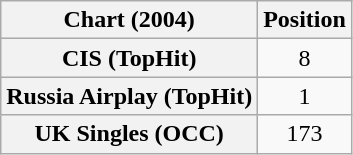<table class="wikitable sortable plainrowheaders" style="text-align:center">
<tr>
<th>Chart (2004)</th>
<th>Position</th>
</tr>
<tr>
<th scope="row">CIS (TopHit)</th>
<td>8</td>
</tr>
<tr>
<th scope="row">Russia Airplay (TopHit)</th>
<td>1</td>
</tr>
<tr>
<th scope="row">UK Singles (OCC)</th>
<td>173</td>
</tr>
</table>
